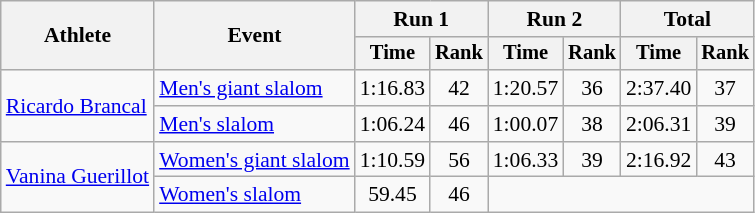<table class=wikitable style=font-size:90%;text-align:center>
<tr>
<th rowspan=2>Athlete</th>
<th rowspan=2>Event</th>
<th colspan=2>Run 1</th>
<th colspan=2>Run 2</th>
<th colspan=2>Total</th>
</tr>
<tr style=font-size:95%>
<th>Time</th>
<th>Rank</th>
<th>Time</th>
<th>Rank</th>
<th>Time</th>
<th>Rank</th>
</tr>
<tr>
<td align=left rowspan=2><a href='#'>Ricardo Brancal</a></td>
<td align=left><a href='#'>Men's giant slalom</a></td>
<td>1:16.83</td>
<td>42</td>
<td>1:20.57</td>
<td>36</td>
<td>2:37.40</td>
<td>37</td>
</tr>
<tr>
<td align=left><a href='#'>Men's slalom</a></td>
<td>1:06.24</td>
<td>46</td>
<td>1:00.07</td>
<td>38</td>
<td>2:06.31</td>
<td>39</td>
</tr>
<tr>
<td align=left rowspan=2><a href='#'>Vanina Guerillot</a></td>
<td align=left><a href='#'>Women's giant slalom</a></td>
<td>1:10.59</td>
<td>56</td>
<td>1:06.33</td>
<td>39</td>
<td>2:16.92</td>
<td>43</td>
</tr>
<tr>
<td align=left><a href='#'>Women's slalom</a></td>
<td>59.45</td>
<td>46</td>
<td colspan=4></td>
</tr>
</table>
